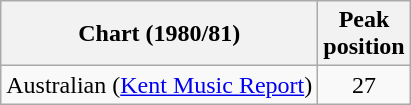<table class="wikitable">
<tr>
<th>Chart (1980/81)</th>
<th>Peak<br>position</th>
</tr>
<tr>
<td>Australian (<a href='#'>Kent Music Report</a>)</td>
<td align="center">27</td>
</tr>
</table>
